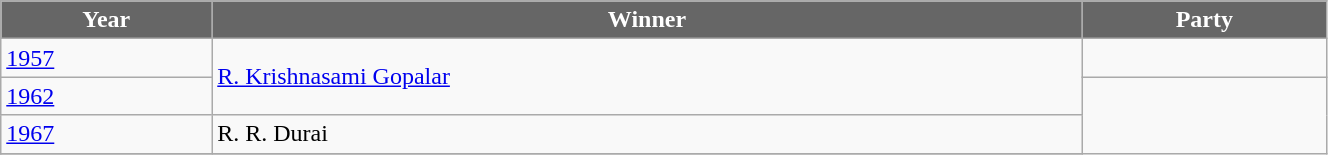<table class="wikitable" width="70%">
<tr>
<th style="background-color:#666666; color:white">Year</th>
<th style="background-color:#666666; color:white">Winner</th>
<th style="background-color:#666666; color:white" colspan="2">Party</th>
</tr>
<tr>
<td><a href='#'>1957</a></td>
<td rowspan=2><a href='#'>R. Krishnasami Gopalar</a></td>
<td></td>
</tr>
<tr>
<td><a href='#'>1962</a></td>
</tr>
<tr>
<td><a href='#'>1967</a></td>
<td>R. R. Durai</td>
</tr>
<tr>
</tr>
</table>
